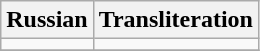<table class="wikitable">
<tr>
<th>Russian</th>
<th>Transliteration</th>
</tr>
<tr>
<td></td>
<td></td>
</tr>
<tr>
</tr>
</table>
